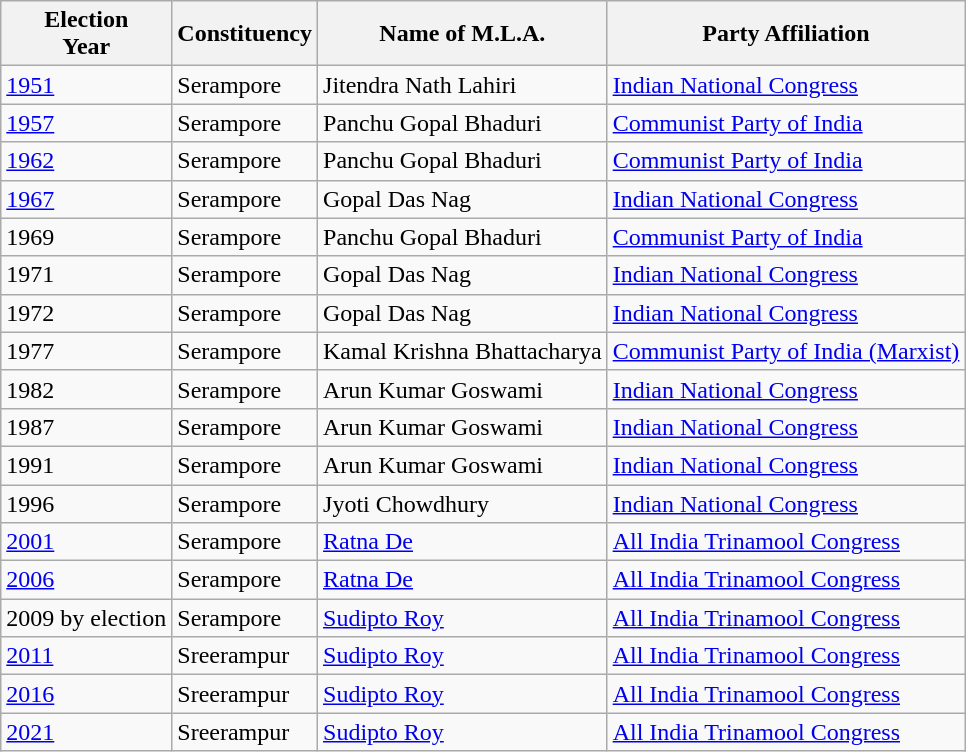<table class="wikitable sortable"ìÍĦĤĠčw>
<tr>
<th>Election<br> Year</th>
<th>Constituency</th>
<th>Name of M.L.A.</th>
<th>Party Affiliation</th>
</tr>
<tr>
<td><a href='#'>1951</a></td>
<td>Serampore</td>
<td>Jitendra Nath Lahiri</td>
<td><a href='#'>Indian National Congress</a></td>
</tr>
<tr>
<td><a href='#'>1957</a></td>
<td>Serampore</td>
<td>Panchu Gopal Bhaduri</td>
<td><a href='#'>Communist Party of India</a></td>
</tr>
<tr>
<td><a href='#'>1962</a></td>
<td>Serampore</td>
<td>Panchu Gopal Bhaduri</td>
<td><a href='#'>Communist Party of India</a></td>
</tr>
<tr>
<td><a href='#'>1967</a></td>
<td>Serampore</td>
<td>Gopal Das Nag</td>
<td><a href='#'>Indian National Congress</a></td>
</tr>
<tr>
<td>1969</td>
<td>Serampore</td>
<td>Panchu Gopal Bhaduri</td>
<td><a href='#'>Communist Party of India</a></td>
</tr>
<tr>
<td>1971</td>
<td>Serampore</td>
<td>Gopal Das Nag</td>
<td><a href='#'>Indian National Congress</a></td>
</tr>
<tr>
<td>1972</td>
<td>Serampore</td>
<td>Gopal Das Nag</td>
<td><a href='#'>Indian National Congress</a></td>
</tr>
<tr>
<td>1977</td>
<td>Serampore</td>
<td>Kamal Krishna Bhattacharya</td>
<td><a href='#'>Communist Party of India (Marxist)</a></td>
</tr>
<tr>
<td>1982</td>
<td>Serampore</td>
<td>Arun Kumar Goswami</td>
<td><a href='#'>Indian National Congress</a></td>
</tr>
<tr>
<td>1987</td>
<td>Serampore</td>
<td>Arun Kumar Goswami</td>
<td><a href='#'>Indian National Congress</a></td>
</tr>
<tr>
<td>1991</td>
<td>Serampore</td>
<td>Arun Kumar Goswami</td>
<td><a href='#'>Indian National Congress</a></td>
</tr>
<tr>
<td>1996</td>
<td>Serampore</td>
<td>Jyoti Chowdhury</td>
<td><a href='#'>Indian National Congress</a></td>
</tr>
<tr>
<td><a href='#'>2001</a></td>
<td>Serampore</td>
<td><a href='#'>Ratna De</a></td>
<td><a href='#'>All India Trinamool Congress</a></td>
</tr>
<tr>
<td><a href='#'>2006</a></td>
<td>Serampore</td>
<td><a href='#'>Ratna De</a></td>
<td><a href='#'>All India Trinamool Congress</a></td>
</tr>
<tr>
<td>2009 by election</td>
<td>Serampore</td>
<td><a href='#'>Sudipto Roy</a></td>
<td><a href='#'>All India Trinamool Congress</a></td>
</tr>
<tr>
<td><a href='#'>2011</a></td>
<td>Sreerampur</td>
<td><a href='#'>Sudipto Roy</a></td>
<td><a href='#'>All India Trinamool Congress</a></td>
</tr>
<tr>
<td><a href='#'>2016</a></td>
<td>Sreerampur</td>
<td><a href='#'>Sudipto Roy</a></td>
<td><a href='#'>All India Trinamool Congress</a></td>
</tr>
<tr>
<td><a href='#'>2021</a></td>
<td>Sreerampur</td>
<td><a href='#'>Sudipto Roy</a></td>
<td><a href='#'>All India Trinamool Congress</a></td>
</tr>
</table>
